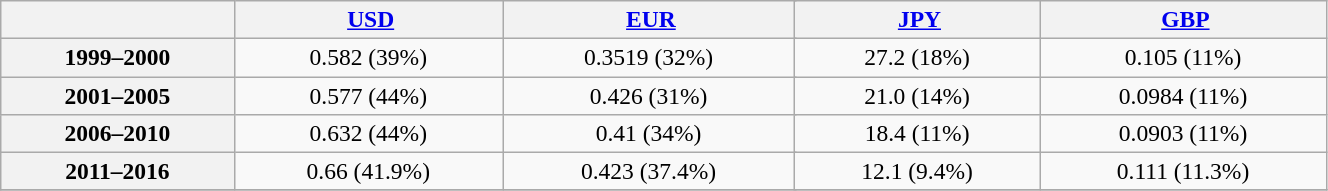<table class="wikitable" style="font-size: 98%; text-align: center;" width="70%">
<tr>
<th></th>
<th> <a href='#'>USD</a></th>
<th colspan="2"> <a href='#'>EUR</a></th>
<th> <a href='#'>JPY</a></th>
<th> <a href='#'>GBP</a></th>
</tr>
<tr>
<th>1999–2000</th>
<td>0.582 (39%)</td>
<td colspan="2">0.3519 (32%)</td>
<td>27.2 (18%)</td>
<td>0.105 (11%)</td>
</tr>
<tr>
<th>2001–2005</th>
<td>0.577 (44%)</td>
<td colspan="2">0.426 (31%)</td>
<td>21.0 (14%)</td>
<td>0.0984 (11%)</td>
</tr>
<tr>
<th>2006–2010</th>
<td>0.632 (44%)</td>
<td colspan="2">0.41 (34%)</td>
<td>18.4 (11%)</td>
<td>0.0903 (11%)</td>
</tr>
<tr>
<th>2011–2016</th>
<td>0.66 (41.9%)</td>
<td colspan="2">0.423 (37.4%)</td>
<td>12.1 (9.4%)</td>
<td>0.111 (11.3%)</td>
</tr>
<tr>
</tr>
</table>
